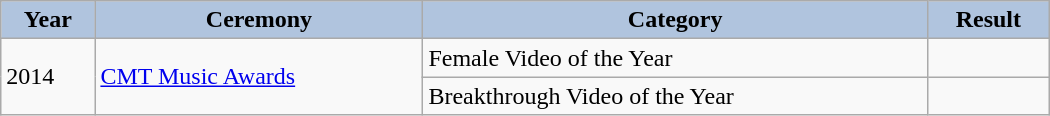<table class="wikitable" width="700px">
<tr>
<th style="background:#B0C4DE;">Year</th>
<th style="background:#B0C4DE;">Ceremony</th>
<th style="background:#B0C4DE;">Category</th>
<th style="background:#B0C4DE;">Result</th>
</tr>
<tr>
<td rowspan="2">2014</td>
<td rowspan="2"><a href='#'>CMT Music Awards</a></td>
<td>Female Video of the Year</td>
<td></td>
</tr>
<tr>
<td>Breakthrough Video of the Year</td>
<td></td>
</tr>
</table>
